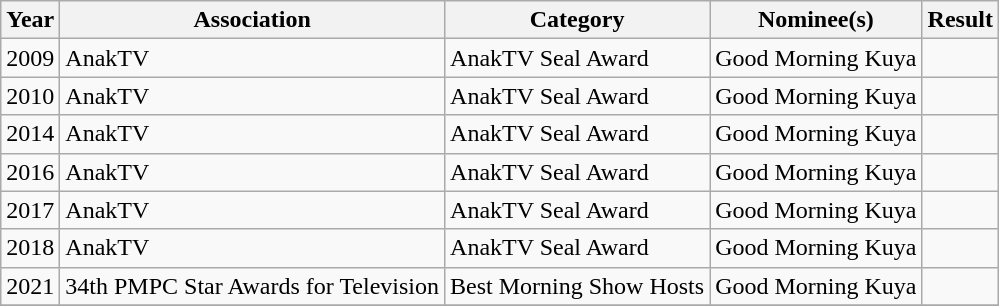<table class="wikitable sortable">
<tr>
<th>Year</th>
<th>Association</th>
<th>Category</th>
<th>Nominee(s)</th>
<th>Result</th>
</tr>
<tr>
<td>2009</td>
<td>AnakTV</td>
<td>AnakTV Seal Award</td>
<td>Good Morning Kuya</td>
<td></td>
</tr>
<tr>
<td>2010</td>
<td>AnakTV</td>
<td>AnakTV Seal Award</td>
<td>Good Morning Kuya</td>
<td></td>
</tr>
<tr>
<td>2014</td>
<td>AnakTV</td>
<td>AnakTV Seal Award</td>
<td>Good Morning Kuya</td>
<td></td>
</tr>
<tr>
<td>2016</td>
<td>AnakTV</td>
<td>AnakTV Seal Award</td>
<td>Good Morning Kuya</td>
<td></td>
</tr>
<tr>
<td>2017</td>
<td>AnakTV</td>
<td>AnakTV Seal Award</td>
<td>Good Morning Kuya</td>
<td></td>
</tr>
<tr>
<td>2018</td>
<td>AnakTV</td>
<td>AnakTV Seal Award</td>
<td>Good Morning Kuya</td>
<td></td>
</tr>
<tr>
<td>2021</td>
<td>34th PMPC Star Awards for Television</td>
<td>Best Morning Show Hosts</td>
<td>Good Morning Kuya</td>
<td></td>
</tr>
<tr>
</tr>
</table>
